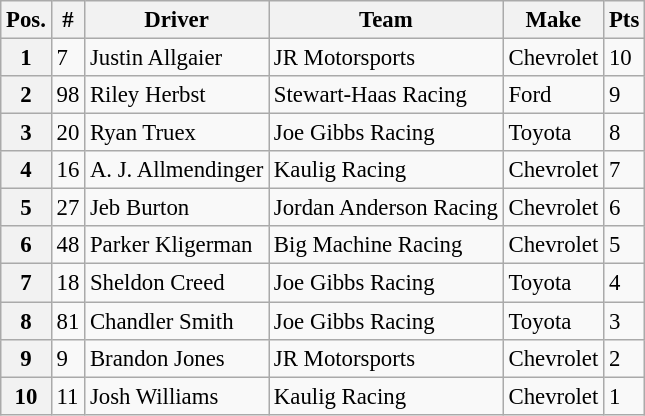<table class="wikitable" style="font-size:95%">
<tr>
<th>Pos.</th>
<th>#</th>
<th>Driver</th>
<th>Team</th>
<th>Make</th>
<th>Pts</th>
</tr>
<tr>
<th>1</th>
<td>7</td>
<td>Justin Allgaier</td>
<td>JR Motorsports</td>
<td>Chevrolet</td>
<td>10</td>
</tr>
<tr>
<th>2</th>
<td>98</td>
<td>Riley Herbst</td>
<td>Stewart-Haas Racing</td>
<td>Ford</td>
<td>9</td>
</tr>
<tr>
<th>3</th>
<td>20</td>
<td>Ryan Truex</td>
<td>Joe Gibbs Racing</td>
<td>Toyota</td>
<td>8</td>
</tr>
<tr>
<th>4</th>
<td>16</td>
<td>A. J. Allmendinger</td>
<td>Kaulig Racing</td>
<td>Chevrolet</td>
<td>7</td>
</tr>
<tr>
<th>5</th>
<td>27</td>
<td>Jeb Burton</td>
<td>Jordan Anderson Racing</td>
<td>Chevrolet</td>
<td>6</td>
</tr>
<tr>
<th>6</th>
<td>48</td>
<td>Parker Kligerman</td>
<td>Big Machine Racing</td>
<td>Chevrolet</td>
<td>5</td>
</tr>
<tr>
<th>7</th>
<td>18</td>
<td>Sheldon Creed</td>
<td>Joe Gibbs Racing</td>
<td>Toyota</td>
<td>4</td>
</tr>
<tr>
<th>8</th>
<td>81</td>
<td>Chandler Smith</td>
<td>Joe Gibbs Racing</td>
<td>Toyota</td>
<td>3</td>
</tr>
<tr>
<th>9</th>
<td>9</td>
<td>Brandon Jones</td>
<td>JR Motorsports</td>
<td>Chevrolet</td>
<td>2</td>
</tr>
<tr>
<th>10</th>
<td>11</td>
<td>Josh Williams</td>
<td>Kaulig Racing</td>
<td>Chevrolet</td>
<td>1</td>
</tr>
</table>
